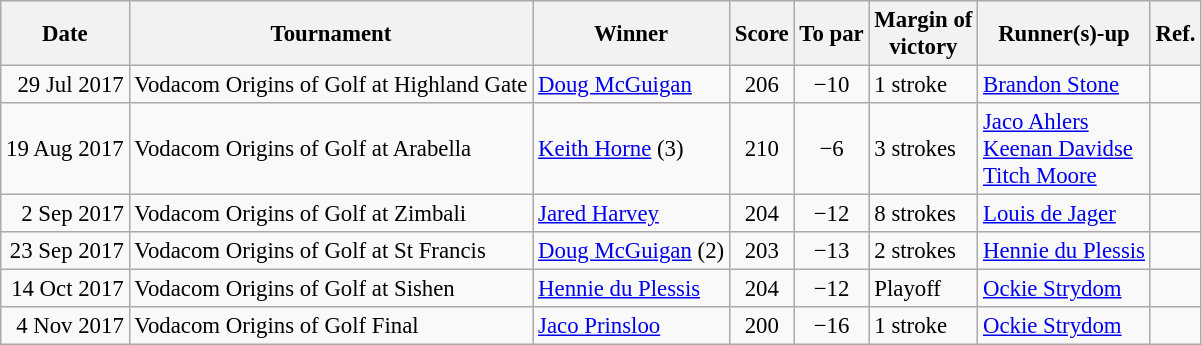<table class=wikitable style="font-size:95%">
<tr>
<th>Date</th>
<th>Tournament</th>
<th>Winner</th>
<th>Score</th>
<th>To par</th>
<th>Margin of<br>victory</th>
<th>Runner(s)-up</th>
<th>Ref.</th>
</tr>
<tr>
<td align=right>29 Jul 2017</td>
<td>Vodacom Origins of Golf at Highland Gate</td>
<td> <a href='#'>Doug McGuigan</a></td>
<td align=center>206</td>
<td align=center>−10</td>
<td>1 stroke</td>
<td> <a href='#'>Brandon Stone</a></td>
<td></td>
</tr>
<tr>
<td align=right>19 Aug 2017</td>
<td>Vodacom Origins of Golf at Arabella</td>
<td> <a href='#'>Keith Horne</a> (3)</td>
<td align=center>210</td>
<td align=center>−6</td>
<td>3 strokes</td>
<td> <a href='#'>Jaco Ahlers</a><br> <a href='#'>Keenan Davidse</a><br> <a href='#'>Titch Moore</a></td>
<td></td>
</tr>
<tr>
<td align=right>2 Sep 2017</td>
<td>Vodacom Origins of Golf at Zimbali</td>
<td> <a href='#'>Jared Harvey</a></td>
<td align=center>204</td>
<td align=center>−12</td>
<td>8 strokes</td>
<td> <a href='#'>Louis de Jager</a></td>
<td></td>
</tr>
<tr>
<td align=right>23 Sep 2017</td>
<td>Vodacom Origins of Golf at St Francis</td>
<td> <a href='#'>Doug McGuigan</a> (2)</td>
<td align=center>203</td>
<td align=center>−13</td>
<td>2 strokes</td>
<td> <a href='#'>Hennie du Plessis</a></td>
<td></td>
</tr>
<tr>
<td align=right>14 Oct 2017</td>
<td>Vodacom Origins of Golf at Sishen</td>
<td> <a href='#'>Hennie du Plessis</a></td>
<td align=center>204</td>
<td align=center>−12</td>
<td>Playoff</td>
<td> <a href='#'>Ockie Strydom</a></td>
<td></td>
</tr>
<tr>
<td align=right>4 Nov 2017</td>
<td>Vodacom Origins of Golf Final</td>
<td> <a href='#'>Jaco Prinsloo</a></td>
<td align=center>200</td>
<td align=center>−16</td>
<td>1 stroke</td>
<td> <a href='#'>Ockie Strydom</a></td>
<td></td>
</tr>
</table>
